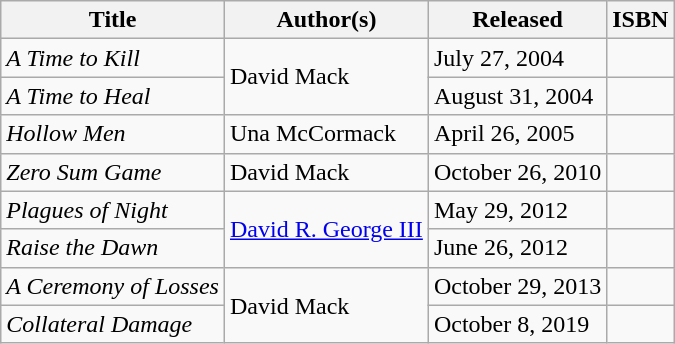<table class="wikitable">
<tr>
<th>Title</th>
<th>Author(s)</th>
<th>Released</th>
<th>ISBN</th>
</tr>
<tr>
<td><em>A Time to Kill</em></td>
<td rowspan="2">David Mack</td>
<td>July 27, 2004</td>
<td></td>
</tr>
<tr>
<td><em>A Time to Heal</em></td>
<td>August 31, 2004</td>
<td></td>
</tr>
<tr>
<td><em>Hollow Men</em></td>
<td>Una McCormack</td>
<td>April 26, 2005</td>
<td></td>
</tr>
<tr>
<td><em>Zero Sum Game</em></td>
<td>David Mack</td>
<td>October 26, 2010</td>
<td></td>
</tr>
<tr>
<td><em>Plagues of Night</em></td>
<td rowspan="2"><a href='#'>David R. George III</a></td>
<td>May 29, 2012</td>
<td></td>
</tr>
<tr>
<td><em>Raise the Dawn</em></td>
<td>June 26, 2012</td>
<td></td>
</tr>
<tr>
<td><em>A Ceremony of Losses</em></td>
<td rowspan="2">David Mack</td>
<td>October 29, 2013</td>
<td></td>
</tr>
<tr>
<td><em>Collateral Damage</em></td>
<td>October 8, 2019</td>
<td></td>
</tr>
</table>
